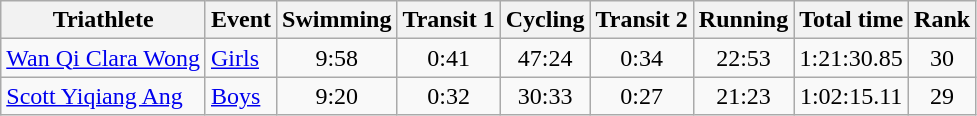<table class="wikitable" border="1">
<tr>
<th>Triathlete</th>
<th>Event</th>
<th>Swimming</th>
<th>Transit 1</th>
<th>Cycling</th>
<th>Transit 2</th>
<th>Running</th>
<th>Total time</th>
<th>Rank</th>
</tr>
<tr align=center>
<td align=left><a href='#'>Wan Qi Clara Wong</a></td>
<td align=left><a href='#'>Girls</a></td>
<td>9:58</td>
<td>0:41</td>
<td>47:24</td>
<td>0:34</td>
<td>22:53</td>
<td>1:21:30.85</td>
<td>30</td>
</tr>
<tr align=center>
<td align=left><a href='#'>Scott Yiqiang Ang</a></td>
<td align=left><a href='#'>Boys</a></td>
<td>9:20</td>
<td>0:32</td>
<td>30:33</td>
<td>0:27</td>
<td>21:23</td>
<td>1:02:15.11</td>
<td>29</td>
</tr>
</table>
